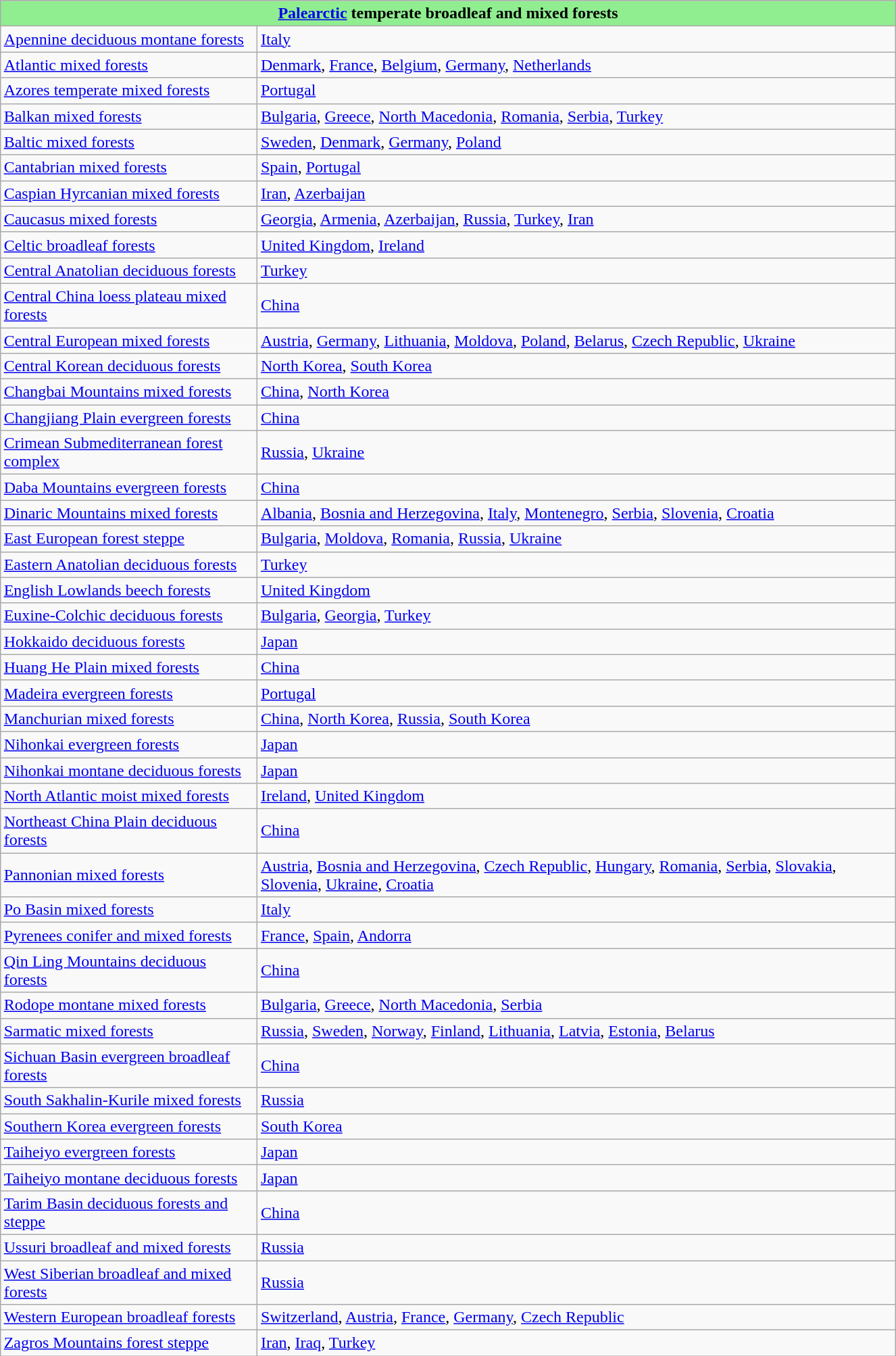<table class="wikitable" style="width:70%; margin: 0 auto;">
<tr>
<th colspan="2" style="background:lightgreen;"><a href='#'>Palearctic</a> temperate broadleaf and mixed forests</th>
</tr>
<tr>
<td><a href='#'>Apennine deciduous montane forests</a></td>
<td><a href='#'>Italy</a></td>
</tr>
<tr>
<td><a href='#'>Atlantic mixed forests</a></td>
<td><a href='#'>Denmark</a>, <a href='#'>France</a>, <a href='#'>Belgium</a>, <a href='#'>Germany</a>, <a href='#'>Netherlands</a></td>
</tr>
<tr>
<td><a href='#'>Azores temperate mixed forests</a></td>
<td><a href='#'>Portugal</a></td>
</tr>
<tr>
<td><a href='#'>Balkan mixed forests</a></td>
<td><a href='#'>Bulgaria</a>, <a href='#'>Greece</a>, <a href='#'>North Macedonia</a>, <a href='#'>Romania</a>, <a href='#'>Serbia</a>, <a href='#'>Turkey</a></td>
</tr>
<tr>
<td><a href='#'>Baltic mixed forests</a></td>
<td><a href='#'>Sweden</a>, <a href='#'>Denmark</a>, <a href='#'>Germany</a>, <a href='#'>Poland</a></td>
</tr>
<tr>
<td><a href='#'>Cantabrian mixed forests</a></td>
<td><a href='#'>Spain</a>, <a href='#'>Portugal</a></td>
</tr>
<tr>
<td><a href='#'>Caspian Hyrcanian mixed forests</a></td>
<td><a href='#'>Iran</a>, <a href='#'>Azerbaijan</a></td>
</tr>
<tr>
<td><a href='#'>Caucasus mixed forests</a></td>
<td><a href='#'>Georgia</a>, <a href='#'>Armenia</a>, <a href='#'>Azerbaijan</a>, <a href='#'>Russia</a>, <a href='#'>Turkey</a>, <a href='#'>Iran</a></td>
</tr>
<tr>
<td><a href='#'>Celtic broadleaf forests</a></td>
<td><a href='#'>United Kingdom</a>, <a href='#'>Ireland</a></td>
</tr>
<tr>
<td><a href='#'>Central Anatolian deciduous forests</a></td>
<td><a href='#'>Turkey</a></td>
</tr>
<tr>
<td><a href='#'>Central China loess plateau mixed forests</a></td>
<td><a href='#'>China</a></td>
</tr>
<tr>
<td><a href='#'>Central European mixed forests</a></td>
<td><a href='#'>Austria</a>, <a href='#'>Germany</a>, <a href='#'>Lithuania</a>, <a href='#'>Moldova</a>, <a href='#'>Poland</a>, <a href='#'>Belarus</a>, <a href='#'>Czech Republic</a>, <a href='#'>Ukraine</a></td>
</tr>
<tr>
<td><a href='#'>Central Korean deciduous forests</a></td>
<td><a href='#'>North Korea</a>, <a href='#'>South Korea</a></td>
</tr>
<tr>
<td><a href='#'>Changbai Mountains mixed forests</a></td>
<td><a href='#'>China</a>, <a href='#'>North Korea</a></td>
</tr>
<tr>
<td><a href='#'>Changjiang Plain evergreen forests</a></td>
<td><a href='#'>China</a></td>
</tr>
<tr>
<td><a href='#'>Crimean Submediterranean forest complex</a></td>
<td><a href='#'>Russia</a>, <a href='#'>Ukraine</a></td>
</tr>
<tr>
<td><a href='#'>Daba Mountains evergreen forests</a></td>
<td><a href='#'>China</a></td>
</tr>
<tr>
<td><a href='#'>Dinaric Mountains mixed forests</a></td>
<td><a href='#'>Albania</a>, <a href='#'>Bosnia and Herzegovina</a>, <a href='#'>Italy</a>, <a href='#'>Montenegro</a>, <a href='#'>Serbia</a>, <a href='#'>Slovenia</a>, <a href='#'>Croatia</a></td>
</tr>
<tr>
<td><a href='#'>East European forest steppe</a></td>
<td><a href='#'>Bulgaria</a>, <a href='#'>Moldova</a>, <a href='#'>Romania</a>, <a href='#'>Russia</a>, <a href='#'>Ukraine</a></td>
</tr>
<tr>
<td><a href='#'>Eastern Anatolian deciduous forests</a></td>
<td><a href='#'>Turkey</a></td>
</tr>
<tr>
<td><a href='#'>English Lowlands beech forests</a></td>
<td><a href='#'>United Kingdom</a></td>
</tr>
<tr>
<td><a href='#'>Euxine-Colchic deciduous forests</a></td>
<td><a href='#'>Bulgaria</a>, <a href='#'>Georgia</a>, <a href='#'>Turkey</a></td>
</tr>
<tr>
<td><a href='#'>Hokkaido deciduous forests</a></td>
<td><a href='#'>Japan</a></td>
</tr>
<tr>
<td><a href='#'>Huang He Plain mixed forests</a></td>
<td><a href='#'>China</a></td>
</tr>
<tr>
<td><a href='#'>Madeira evergreen forests</a></td>
<td><a href='#'>Portugal</a></td>
</tr>
<tr>
<td><a href='#'>Manchurian mixed forests</a></td>
<td><a href='#'>China</a>, <a href='#'>North Korea</a>, <a href='#'>Russia</a>, <a href='#'>South Korea</a></td>
</tr>
<tr>
<td><a href='#'>Nihonkai evergreen forests</a></td>
<td><a href='#'>Japan</a></td>
</tr>
<tr>
<td><a href='#'>Nihonkai montane deciduous forests</a></td>
<td><a href='#'>Japan</a></td>
</tr>
<tr>
<td><a href='#'>North Atlantic moist mixed forests</a></td>
<td><a href='#'>Ireland</a>, <a href='#'>United Kingdom</a></td>
</tr>
<tr>
<td><a href='#'>Northeast China Plain deciduous forests</a></td>
<td><a href='#'>China</a></td>
</tr>
<tr>
<td><a href='#'>Pannonian mixed forests</a></td>
<td><a href='#'>Austria</a>, <a href='#'>Bosnia and Herzegovina</a>, <a href='#'>Czech Republic</a>, <a href='#'>Hungary</a>, <a href='#'>Romania</a>, <a href='#'>Serbia</a>, <a href='#'>Slovakia</a>, <a href='#'>Slovenia</a>, <a href='#'>Ukraine</a>, <a href='#'>Croatia</a></td>
</tr>
<tr>
<td><a href='#'>Po Basin mixed forests</a></td>
<td><a href='#'>Italy</a></td>
</tr>
<tr>
<td><a href='#'>Pyrenees conifer and mixed forests</a></td>
<td><a href='#'>France</a>, <a href='#'>Spain</a>, <a href='#'>Andorra</a></td>
</tr>
<tr>
<td><a href='#'>Qin Ling Mountains deciduous forests</a></td>
<td><a href='#'>China</a></td>
</tr>
<tr>
<td><a href='#'>Rodope montane mixed forests</a></td>
<td><a href='#'>Bulgaria</a>, <a href='#'>Greece</a>, <a href='#'>North Macedonia</a>, <a href='#'>Serbia</a></td>
</tr>
<tr>
<td><a href='#'>Sarmatic mixed forests</a></td>
<td><a href='#'>Russia</a>, <a href='#'>Sweden</a>, <a href='#'>Norway</a>,  <a href='#'>Finland</a>, <a href='#'>Lithuania</a>, <a href='#'>Latvia</a>, <a href='#'>Estonia</a>, <a href='#'>Belarus</a></td>
</tr>
<tr>
<td><a href='#'>Sichuan Basin evergreen broadleaf forests</a></td>
<td><a href='#'>China</a></td>
</tr>
<tr>
<td><a href='#'>South Sakhalin-Kurile mixed forests</a></td>
<td><a href='#'>Russia</a></td>
</tr>
<tr>
<td><a href='#'>Southern Korea evergreen forests</a></td>
<td><a href='#'>South Korea</a></td>
</tr>
<tr>
<td><a href='#'>Taiheiyo evergreen forests</a></td>
<td><a href='#'>Japan</a></td>
</tr>
<tr>
<td><a href='#'>Taiheiyo montane deciduous forests</a></td>
<td><a href='#'>Japan</a></td>
</tr>
<tr>
<td><a href='#'>Tarim Basin deciduous forests and steppe</a></td>
<td><a href='#'>China</a></td>
</tr>
<tr>
<td><a href='#'>Ussuri broadleaf and mixed forests</a></td>
<td><a href='#'>Russia</a></td>
</tr>
<tr>
<td><a href='#'>West Siberian broadleaf and mixed forests</a></td>
<td><a href='#'>Russia</a></td>
</tr>
<tr>
<td><a href='#'>Western European broadleaf forests</a></td>
<td><a href='#'>Switzerland</a>, <a href='#'>Austria</a>, <a href='#'>France</a>, <a href='#'>Germany</a>, <a href='#'>Czech Republic</a></td>
</tr>
<tr>
<td><a href='#'>Zagros Mountains forest steppe</a></td>
<td><a href='#'>Iran</a>, <a href='#'>Iraq</a>, <a href='#'>Turkey</a></td>
</tr>
</table>
